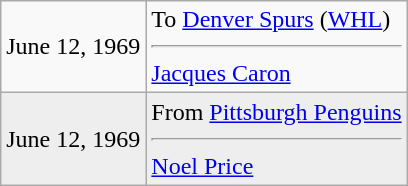<table class="wikitable">
<tr>
<td>June 12, 1969</td>
<td valign="top">To <a href='#'>Denver Spurs</a> (<a href='#'>WHL</a>)<hr><a href='#'>Jacques Caron</a></td>
</tr>
<tr style="background:#eee;">
<td>June 12, 1969</td>
<td valign="top">From <a href='#'>Pittsburgh Penguins</a><hr><a href='#'>Noel Price</a></td>
</tr>
</table>
